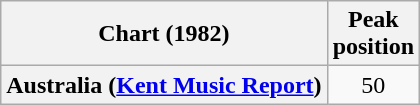<table class="wikitable sortable plainrowheaders">
<tr>
<th scope="col">Chart (1982)</th>
<th scope="col">Peak<br>position</th>
</tr>
<tr>
<th scope="row">Australia (<a href='#'>Kent Music Report</a>)</th>
<td style="text-align:center;">50</td>
</tr>
</table>
